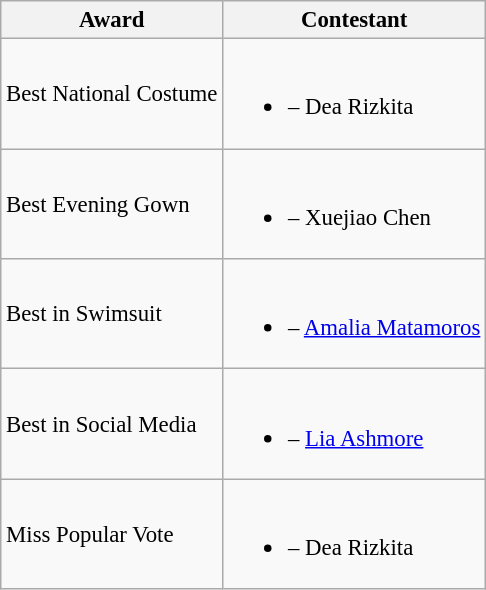<table class="wikitable sortable" style="font-size: 95%;">
<tr>
<th>Award</th>
<th>Contestant </th>
</tr>
<tr>
<td>Best National Costume</td>
<td><br><ul><li> – Dea Rizkita</li></ul></td>
</tr>
<tr>
<td>Best Evening Gown</td>
<td><br><ul><li> – Xuejiao Chen</li></ul></td>
</tr>
<tr>
<td>Best in Swimsuit</td>
<td><br><ul><li> – <a href='#'>Amalia Matamoros</a></li></ul></td>
</tr>
<tr>
<td>Best in Social Media</td>
<td><br><ul><li> – <a href='#'>Lia Ashmore</a></li></ul></td>
</tr>
<tr>
<td>Miss Popular Vote</td>
<td><br><ul><li> – Dea Rizkita</li></ul></td>
</tr>
</table>
